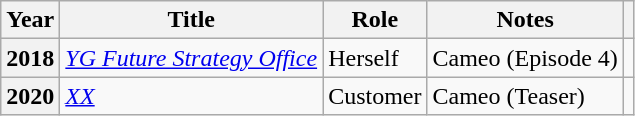<table class="wikitable plainrowheaders sortable">
<tr>
<th scope="col">Year</th>
<th scope="col">Title</th>
<th scope="col">Role</th>
<th scope="col">Notes</th>
<th scope="col" class="unsortable"></th>
</tr>
<tr>
<th scope="row">2018</th>
<td><em><a href='#'>YG Future Strategy Office</a></em></td>
<td>Herself</td>
<td>Cameo (Episode 4)</td>
<td style="text-align:center"></td>
</tr>
<tr>
<th scope="row">2020</th>
<td><em><a href='#'>XX</a></em></td>
<td>Customer</td>
<td>Cameo (Teaser)</td>
<td style="text-align:center"></td>
</tr>
</table>
